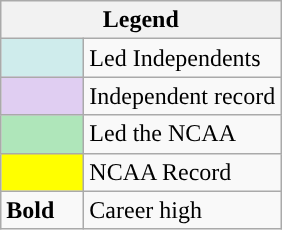<table class="wikitable">
<tr>
<th colspan="2">Legend</th>
</tr>
<tr>
<td style="background:#cfecec; width:3em;"></td>
<td>Led Independents</td>
</tr>
<tr>
<td style="background:#E0CEF2; width:3em"></td>
<td>Independent record</td>
</tr>
<tr>
<td style="background:#afe6ba; width:3em;"></td>
<td>Led the NCAA</td>
</tr>
<tr>
<td style="background:#ff0; width:3em;"></td>
<td>NCAA Record</td>
</tr>
<tr>
<td><strong>Bold</strong></td>
<td>Career high</td>
</tr>
</table>
